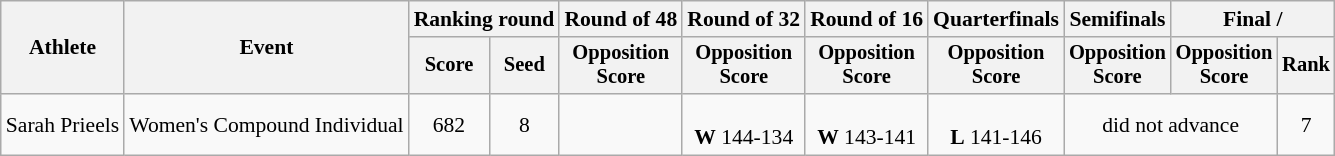<table class="wikitable" style="font-size:90%">
<tr>
<th rowspan=2>Athlete</th>
<th rowspan=2>Event</th>
<th colspan="2">Ranking round</th>
<th>Round of 48</th>
<th>Round of 32</th>
<th>Round of 16</th>
<th>Quarterfinals</th>
<th>Semifinals</th>
<th colspan="2">Final / </th>
</tr>
<tr style="font-size:95%">
<th>Score</th>
<th>Seed</th>
<th>Opposition<br>Score</th>
<th>Opposition<br>Score</th>
<th>Opposition<br>Score</th>
<th>Opposition<br>Score</th>
<th>Opposition<br>Score</th>
<th>Opposition<br>Score</th>
<th>Rank</th>
</tr>
<tr align=center>
<td align=left>Sarah Prieels</td>
<td align=left>Women's Compound Individual</td>
<td>682</td>
<td>8</td>
<td></td>
<td><br><strong>W</strong> 144-134</td>
<td><br><strong>W</strong> 143-141</td>
<td><br><strong>L</strong> 141-146</td>
<td colspan=2>did not advance</td>
<td>7</td>
</tr>
</table>
